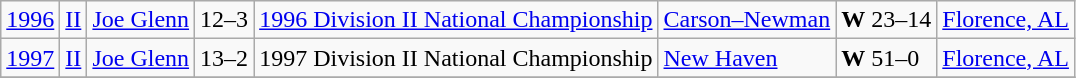<table class="wikitable">
<tr>
<td><a href='#'>1996</a></td>
<td><a href='#'>II</a></td>
<td><a href='#'>Joe Glenn</a></td>
<td>12–3</td>
<td><a href='#'>1996 Division II National Championship</a></td>
<td><a href='#'>Carson–Newman</a></td>
<td><strong>W</strong> 23–14</td>
<td><a href='#'>Florence, AL</a></td>
</tr>
<tr>
<td><a href='#'>1997</a></td>
<td><a href='#'>II</a></td>
<td><a href='#'>Joe Glenn</a></td>
<td>13–2</td>
<td>1997 Division II National Championship</td>
<td><a href='#'>New Haven</a></td>
<td><strong>W</strong> 51–0</td>
<td><a href='#'>Florence, AL</a></td>
</tr>
<tr>
</tr>
</table>
